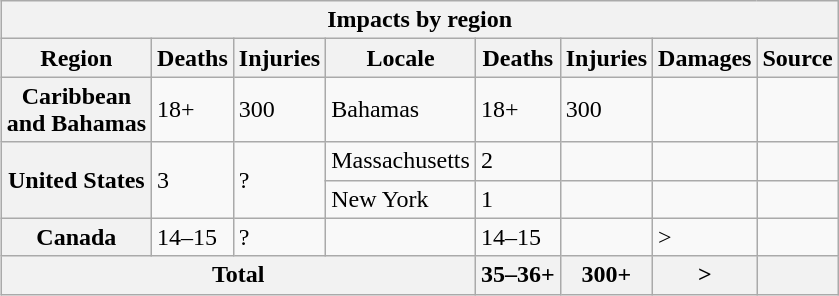<table class="wikitable"  style="float:right; margin:10px;">
<tr>
<th colspan=8>Impacts by region</th>
</tr>
<tr>
<th>Region</th>
<th>Deaths</th>
<th>Injuries</th>
<th>Locale</th>
<th>Deaths</th>
<th>Injuries</th>
<th>Damages</th>
<th>Source</th>
</tr>
<tr>
<th rowspan=1>Caribbean<br> and Bahamas</th>
<td rowspan=1>18+</td>
<td rowspan=1>300</td>
<td>Bahamas</td>
<td>18+</td>
<td>300</td>
<td></td>
<td></td>
</tr>
<tr>
<th rowspan=2>United States</th>
<td rowspan=2>3</td>
<td rowspan=2>?</td>
<td>Massachusetts</td>
<td>2</td>
<td></td>
<td></td>
<td></td>
</tr>
<tr>
<td>New York</td>
<td>1</td>
<td></td>
<td></td>
<td></td>
</tr>
<tr>
<th rowspan=1>Canada</th>
<td rowspan=1>14–15</td>
<td rowspan=1>?</td>
<td></td>
<td>14–15</td>
<td></td>
<td>></td>
<td></td>
</tr>
<tr>
<th colspan=4>Total</th>
<th colspan>35–36+</th>
<th colspan>300+</th>
<th colspan>></th>
<th colspan></th>
</tr>
</table>
